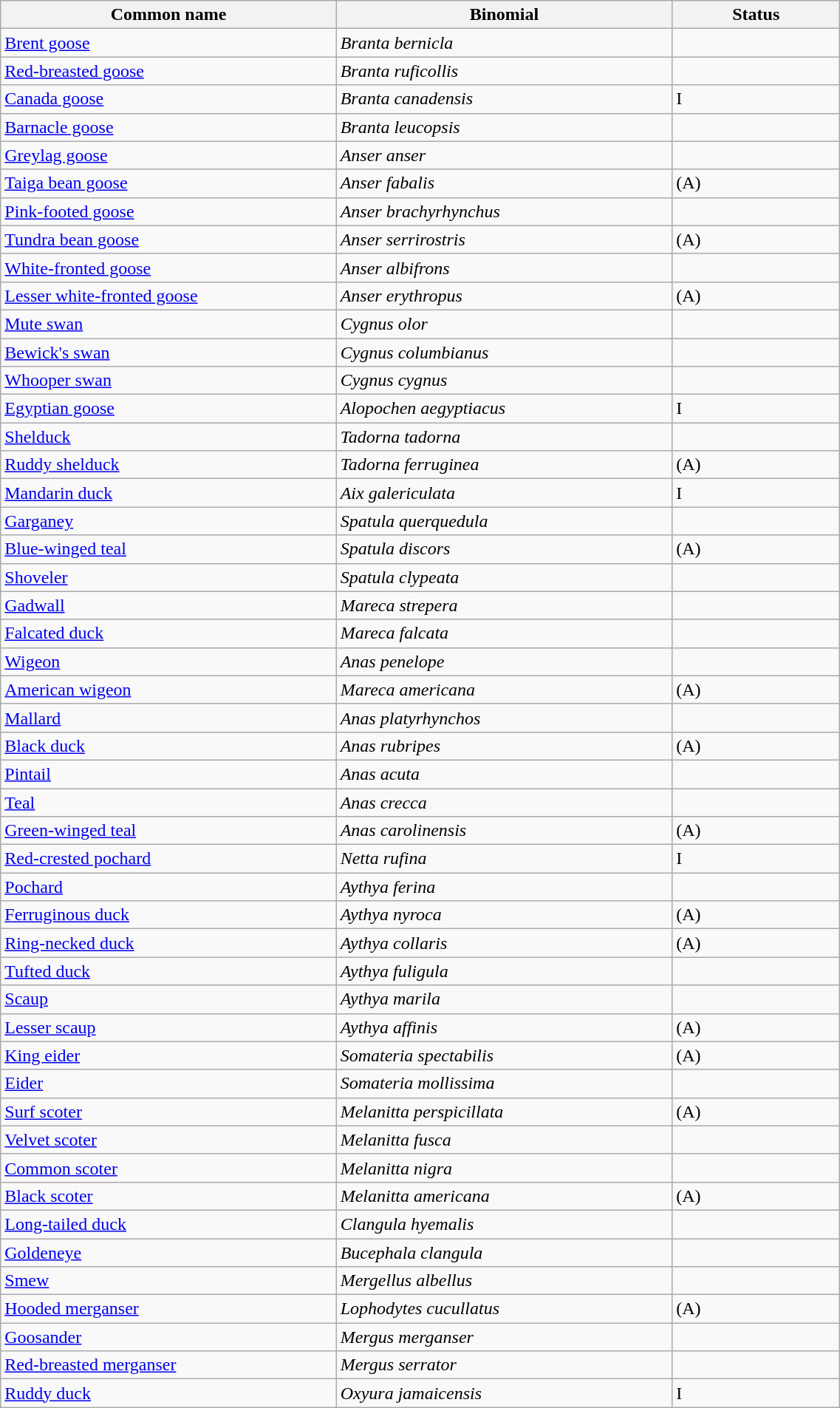<table style="width:60%;" class="wikitable">
<tr>
<th width=40%>Common name</th>
<th width=40%>Binomial</th>
<th width=20%>Status</th>
</tr>
<tr>
<td><a href='#'>Brent goose</a></td>
<td><em>Branta bernicla</em></td>
<td></td>
</tr>
<tr>
<td><a href='#'>Red-breasted goose</a></td>
<td><em>Branta ruficollis</em></td>
<td></td>
</tr>
<tr>
<td><a href='#'>Canada goose</a></td>
<td><em>Branta canadensis</em></td>
<td>I</td>
</tr>
<tr>
<td><a href='#'>Barnacle goose</a></td>
<td><em>Branta leucopsis</em></td>
<td></td>
</tr>
<tr>
<td><a href='#'>Greylag goose</a></td>
<td><em>Anser anser</em></td>
<td></td>
</tr>
<tr>
<td><a href='#'>Taiga bean goose</a></td>
<td><em>Anser fabalis</em></td>
<td>(A)</td>
</tr>
<tr>
<td><a href='#'>Pink-footed goose</a></td>
<td><em>Anser brachyrhynchus</em></td>
<td></td>
</tr>
<tr>
<td><a href='#'>Tundra bean goose</a></td>
<td><em>Anser serrirostris</em></td>
<td>(A)</td>
</tr>
<tr>
<td><a href='#'>White-fronted goose</a></td>
<td><em>Anser albifrons</em></td>
<td></td>
</tr>
<tr>
<td><a href='#'>Lesser white-fronted goose</a></td>
<td><em>Anser erythropus</em></td>
<td>(A)</td>
</tr>
<tr>
<td><a href='#'>Mute swan</a></td>
<td><em>Cygnus olor</em></td>
<td></td>
</tr>
<tr>
<td><a href='#'>Bewick's swan</a></td>
<td><em>Cygnus columbianus</em></td>
<td></td>
</tr>
<tr>
<td><a href='#'>Whooper swan</a></td>
<td><em>Cygnus cygnus</em></td>
<td></td>
</tr>
<tr>
<td><a href='#'>Egyptian goose</a></td>
<td><em>Alopochen aegyptiacus</em></td>
<td>I</td>
</tr>
<tr>
<td><a href='#'>Shelduck</a></td>
<td><em>Tadorna tadorna</em></td>
<td></td>
</tr>
<tr>
<td><a href='#'>Ruddy shelduck</a></td>
<td><em>Tadorna ferruginea</em></td>
<td>(A)</td>
</tr>
<tr>
<td><a href='#'>Mandarin duck</a></td>
<td><em>Aix galericulata</em></td>
<td>I</td>
</tr>
<tr>
<td><a href='#'>Garganey</a></td>
<td><em>Spatula querquedula</em></td>
<td></td>
</tr>
<tr>
<td><a href='#'>Blue-winged teal</a></td>
<td><em>Spatula discors</em></td>
<td>(A)</td>
</tr>
<tr>
<td><a href='#'>Shoveler</a></td>
<td><em>Spatula clypeata</em></td>
<td></td>
</tr>
<tr>
<td><a href='#'>Gadwall</a></td>
<td><em>Mareca strepera</em></td>
<td></td>
</tr>
<tr>
<td><a href='#'>Falcated duck</a></td>
<td><em>Mareca falcata</em></td>
<td></td>
</tr>
<tr>
<td><a href='#'>Wigeon</a></td>
<td><em>Anas penelope</em></td>
<td></td>
</tr>
<tr>
<td><a href='#'>American wigeon</a></td>
<td><em>Mareca americana</em></td>
<td>(A)</td>
</tr>
<tr>
<td><a href='#'>Mallard</a></td>
<td><em>Anas platyrhynchos</em></td>
<td></td>
</tr>
<tr>
<td><a href='#'>Black duck</a></td>
<td><em>Anas rubripes</em></td>
<td>(A)</td>
</tr>
<tr>
<td><a href='#'>Pintail</a></td>
<td><em>Anas acuta</em></td>
<td></td>
</tr>
<tr>
<td><a href='#'>Teal</a></td>
<td><em>Anas crecca</em></td>
<td></td>
</tr>
<tr>
<td><a href='#'>Green-winged teal</a></td>
<td><em>Anas carolinensis</em></td>
<td>(A)</td>
</tr>
<tr>
<td><a href='#'>Red-crested pochard</a></td>
<td><em>Netta rufina</em></td>
<td>I</td>
</tr>
<tr>
<td><a href='#'>Pochard</a></td>
<td><em>Aythya ferina</em></td>
<td></td>
</tr>
<tr>
<td><a href='#'>Ferruginous duck</a></td>
<td><em>Aythya nyroca</em></td>
<td>(A)</td>
</tr>
<tr>
<td><a href='#'>Ring-necked duck</a></td>
<td><em>Aythya collaris</em></td>
<td>(A)</td>
</tr>
<tr>
<td><a href='#'>Tufted duck</a></td>
<td><em>Aythya fuligula</em></td>
<td></td>
</tr>
<tr>
<td><a href='#'>Scaup</a></td>
<td><em>Aythya marila</em></td>
<td></td>
</tr>
<tr>
<td><a href='#'>Lesser scaup</a></td>
<td><em>Aythya affinis</em></td>
<td>(A)</td>
</tr>
<tr>
<td><a href='#'>King eider</a></td>
<td><em>Somateria spectabilis</em></td>
<td>(A)</td>
</tr>
<tr>
<td><a href='#'>Eider</a></td>
<td><em>Somateria mollissima</em></td>
<td></td>
</tr>
<tr>
<td><a href='#'>Surf scoter</a></td>
<td><em>Melanitta perspicillata</em></td>
<td>(A)</td>
</tr>
<tr>
<td><a href='#'>Velvet scoter</a></td>
<td><em>Melanitta fusca</em></td>
<td></td>
</tr>
<tr>
<td><a href='#'>Common scoter</a></td>
<td><em>Melanitta nigra</em></td>
<td></td>
</tr>
<tr>
<td><a href='#'>Black scoter</a></td>
<td><em>Melanitta americana</em></td>
<td>(A)</td>
</tr>
<tr>
<td><a href='#'>Long-tailed duck</a></td>
<td><em>Clangula hyemalis</em></td>
<td></td>
</tr>
<tr>
<td><a href='#'>Goldeneye</a></td>
<td><em>Bucephala clangula</em></td>
<td></td>
</tr>
<tr>
<td><a href='#'>Smew</a></td>
<td><em>Mergellus albellus</em></td>
<td></td>
</tr>
<tr>
<td><a href='#'>Hooded merganser</a></td>
<td><em>Lophodytes cucullatus</em></td>
<td>(A)</td>
</tr>
<tr>
<td><a href='#'>Goosander</a></td>
<td><em>Mergus merganser</em></td>
<td></td>
</tr>
<tr>
<td><a href='#'>Red-breasted merganser</a></td>
<td><em>Mergus serrator</em></td>
<td></td>
</tr>
<tr>
<td><a href='#'>Ruddy duck</a></td>
<td><em>Oxyura jamaicensis</em></td>
<td>I</td>
</tr>
</table>
